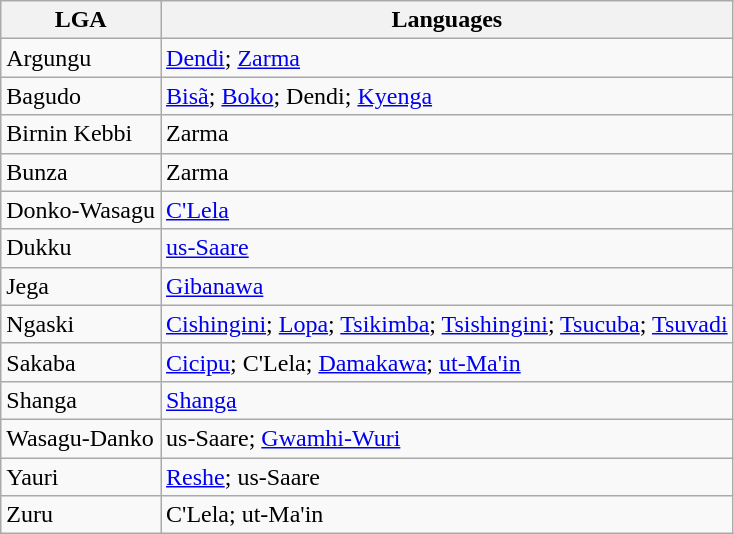<table class="wikitable">
<tr>
<th>LGA</th>
<th>Languages</th>
</tr>
<tr>
<td>Argungu</td>
<td><a href='#'>Dendi</a>; <a href='#'>Zarma</a></td>
</tr>
<tr>
<td>Bagudo</td>
<td><a href='#'>Bisã</a>; <a href='#'>Boko</a>; Dendi; <a href='#'>Kyenga</a></td>
</tr>
<tr>
<td>Birnin Kebbi</td>
<td>Zarma</td>
</tr>
<tr>
<td>Bunza</td>
<td>Zarma</td>
</tr>
<tr>
<td>Donko-Wasagu</td>
<td><a href='#'>C'Lela</a></td>
</tr>
<tr>
<td>Dukku</td>
<td><a href='#'>us-Saare</a></td>
</tr>
<tr>
<td>Jega</td>
<td><a href='#'>Gibanawa</a></td>
</tr>
<tr>
<td>Ngaski</td>
<td><a href='#'>Cishingini</a>; <a href='#'>Lopa</a>; <a href='#'>Tsikimba</a>; <a href='#'>Tsishingini</a>; <a href='#'>Tsucuba</a>; <a href='#'>Tsuvadi</a></td>
</tr>
<tr>
<td>Sakaba</td>
<td><a href='#'>Cicipu</a>; C'Lela; <a href='#'>Damakawa</a>; <a href='#'>ut-Ma'in</a></td>
</tr>
<tr>
<td>Shanga</td>
<td><a href='#'>Shanga</a></td>
</tr>
<tr>
<td>Wasagu-Danko</td>
<td>us-Saare; <a href='#'>Gwamhi-Wuri</a></td>
</tr>
<tr>
<td>Yauri</td>
<td><a href='#'>Reshe</a>; us-Saare</td>
</tr>
<tr>
<td>Zuru</td>
<td>C'Lela; ut-Ma'in</td>
</tr>
</table>
